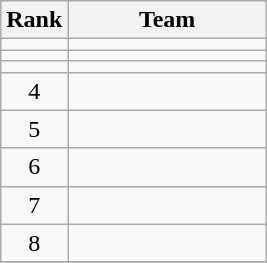<table class=wikitable style="text-align:center;">
<tr>
<th>Rank</th>
<th width=125>Team</th>
</tr>
<tr>
<td></td>
<td align=left></td>
</tr>
<tr>
<td></td>
<td align=left></td>
</tr>
<tr>
<td></td>
<td align=left></td>
</tr>
<tr>
<td>4</td>
<td align=left></td>
</tr>
<tr>
<td>5</td>
<td align=left></td>
</tr>
<tr>
<td>6</td>
<td align=left></td>
</tr>
<tr>
<td>7</td>
<td align=left></td>
</tr>
<tr>
<td>8</td>
<td align=left></td>
</tr>
<tr>
</tr>
</table>
